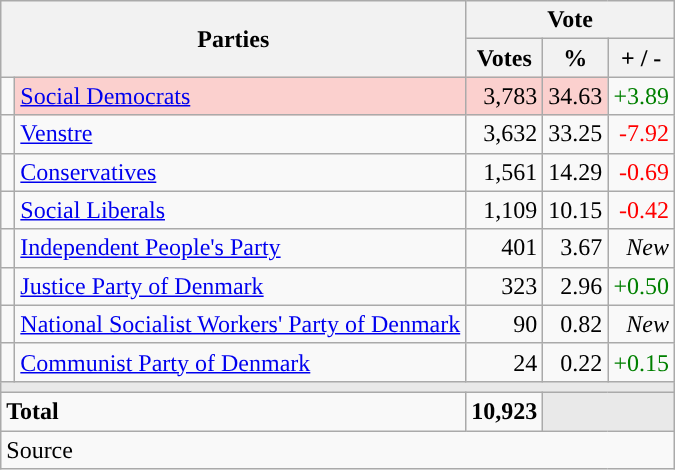<table class="wikitable" style="text-align:right;">
<tr>
<th style="text-align:centre;" rowspan="2" colspan="2" width="225">Parties</th>
<th colspan="3">Vote</th>
</tr>
<tr>
<th width="15">Votes</th>
<th width="15">%</th>
<th width="15">+ / -</th>
</tr>
<tr>
<td width="2" style="color:inherit;background:"></td>
<td bgcolor=#fbd0ce  align="left"><a href='#'>Social Democrats</a></td>
<td bgcolor=#fbd0ce>3,783</td>
<td bgcolor=#fbd0ce>34.63</td>
<td style=color:green;>+3.89</td>
</tr>
<tr>
<td width="2" style="color:inherit;background:"></td>
<td align="left"><a href='#'>Venstre</a></td>
<td>3,632</td>
<td>33.25</td>
<td style=color:red;>-7.92</td>
</tr>
<tr>
<td width="2" style="color:inherit;background:"></td>
<td align="left"><a href='#'>Conservatives</a></td>
<td>1,561</td>
<td>14.29</td>
<td style=color:red;>-0.69</td>
</tr>
<tr>
<td width="2" style="color:inherit;background:"></td>
<td align="left"><a href='#'>Social Liberals</a></td>
<td>1,109</td>
<td>10.15</td>
<td style=color:red;>-0.42</td>
</tr>
<tr>
<td width="2" style="color:inherit;background:"></td>
<td align="left"><a href='#'>Independent People's Party</a></td>
<td>401</td>
<td>3.67</td>
<td><em>New</em></td>
</tr>
<tr>
<td width="2" style="color:inherit;background:"></td>
<td align="left"><a href='#'>Justice Party of Denmark</a></td>
<td>323</td>
<td>2.96</td>
<td style=color:green;>+0.50</td>
</tr>
<tr>
<td width="2" style="color:inherit;background:"></td>
<td align="left"><a href='#'>National Socialist Workers' Party of Denmark</a></td>
<td>90</td>
<td>0.82</td>
<td><em>New</em></td>
</tr>
<tr>
<td width="2" style="color:inherit;background:"></td>
<td align="left"><a href='#'>Communist Party of Denmark</a></td>
<td>24</td>
<td>0.22</td>
<td style=color:green;>+0.15</td>
</tr>
<tr>
<td colspan="7" bgcolor="#E9E9E9"></td>
</tr>
<tr>
<td align="left" colspan="2"><strong>Total</strong></td>
<td><strong>10,923</strong></td>
<td bgcolor="#E9E9E9" colspan="2"></td>
</tr>
<tr>
<td align="left" colspan="6">Source</td>
</tr>
</table>
